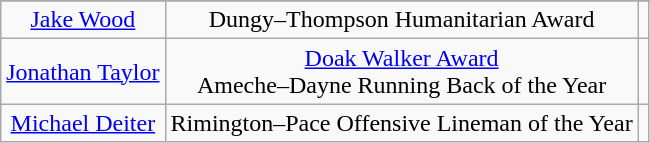<table class="wikitable sortable sortable" style="text-align: center">
<tr align=center>
</tr>
<tr>
<td><a href='#'>Jake Wood</a></td>
<td>Dungy–Thompson Humanitarian Award</td>
<td></td>
</tr>
<tr>
<td><a href='#'>Jonathan Taylor</a></td>
<td><a href='#'>Doak Walker Award</a> <br> Ameche–Dayne Running Back of the Year</td>
<td><br></td>
</tr>
<tr>
<td><a href='#'>Michael Deiter</a></td>
<td>Rimington–Pace Offensive Lineman of the Year</td>
<td></td>
</tr>
</table>
